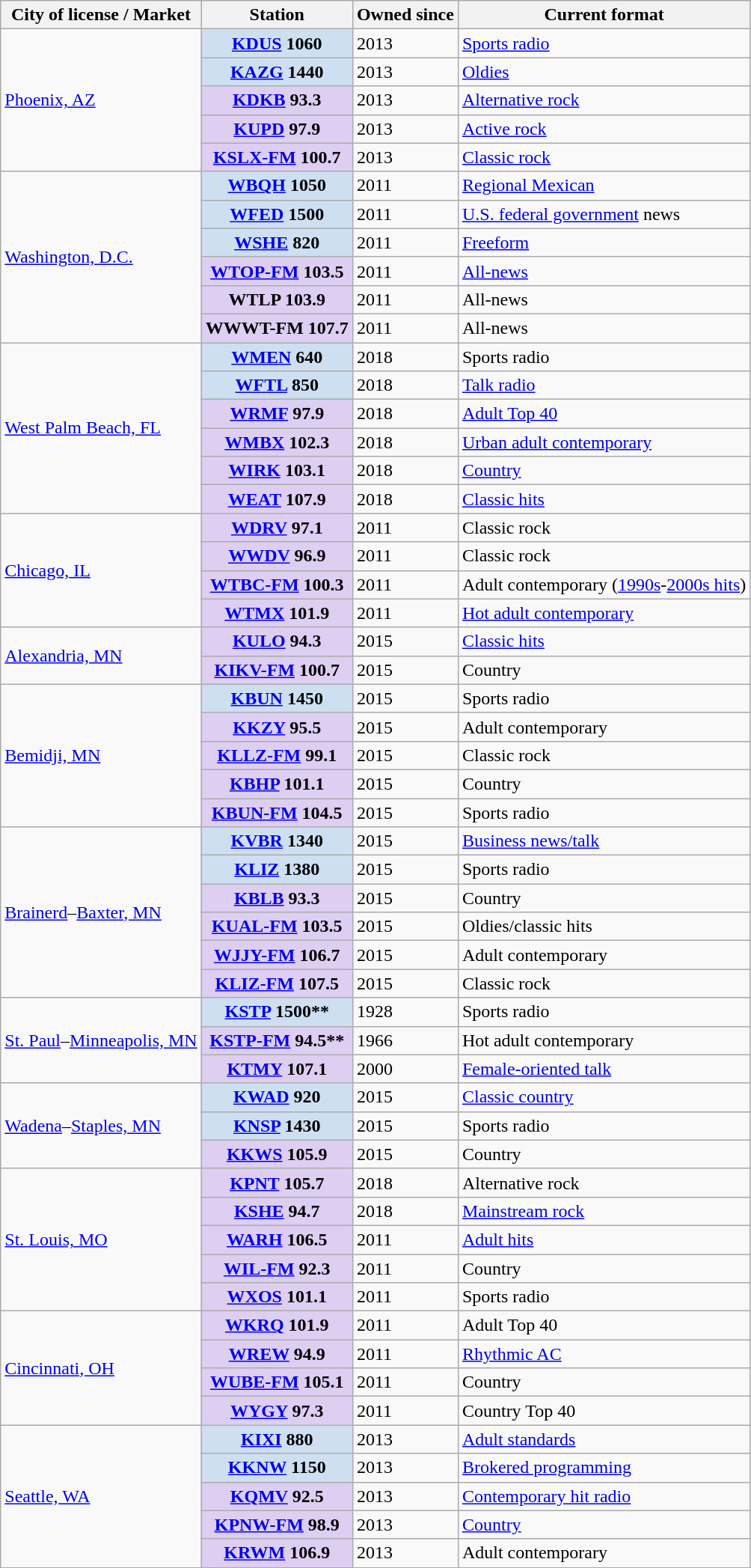<table class="wikitable">
<tr>
<th scope="col">City of license / Market</th>
<th scope="col">Station</th>
<th scope="col">Owned since</th>
<th scope="col">Current format</th>
</tr>
<tr>
<td rowspan="5"><a href='#'>Phoenix, AZ</a></td>
<th style="background: #cedff2;"><a href='#'>KDUS</a> 1060</th>
<td>2013</td>
<td><a href='#'>Sports radio</a></td>
</tr>
<tr>
<th style="background: #cedff2;"><a href='#'>KAZG</a> 1440</th>
<td>2013</td>
<td><a href='#'>Oldies</a></td>
</tr>
<tr>
<th style="background: #ddcef2;"><a href='#'>KDKB</a> 93.3</th>
<td>2013</td>
<td><a href='#'>Alternative rock</a></td>
</tr>
<tr>
<th style="background: #ddcef2;"><a href='#'>KUPD</a> 97.9</th>
<td>2013</td>
<td><a href='#'>Active rock</a></td>
</tr>
<tr>
<th style="background: #ddcef2;"><a href='#'>KSLX-FM</a> 100.7</th>
<td>2013</td>
<td><a href='#'>Classic rock</a></td>
</tr>
<tr>
<td rowspan="6"><a href='#'>Washington, D.C.</a></td>
<th style="background: #cedff2;"><a href='#'>WBQH</a> 1050</th>
<td>2011</td>
<td><a href='#'>Regional Mexican</a></td>
</tr>
<tr>
<th style="background: #cedff2;"><a href='#'>WFED</a> 1500</th>
<td>2011</td>
<td><a href='#'>U.S. federal government</a> news</td>
</tr>
<tr>
<th style="background: #cedff2;"><a href='#'>WSHE</a> 820</th>
<td>2011</td>
<td><a href='#'>Freeform</a></td>
</tr>
<tr>
<th style="background: #ddcef2;"><a href='#'>WTOP-FM</a> 103.5</th>
<td>2011</td>
<td><a href='#'>All-news</a></td>
</tr>
<tr>
<th style="background: #ddcef2;">WTLP 103.9</th>
<td>2011</td>
<td>All-news</td>
</tr>
<tr>
<th style="background: #ddcef2;">WWWT-FM 107.7</th>
<td>2011</td>
<td>All-news</td>
</tr>
<tr>
<td rowspan="6"><a href='#'>West Palm Beach, FL</a></td>
<th style="background: #cedff2;"><a href='#'>WMEN</a> 640</th>
<td>2018</td>
<td>Sports radio</td>
</tr>
<tr>
<th style="background: #cedff2;"><a href='#'>WFTL</a> 850</th>
<td>2018</td>
<td><a href='#'>Talk radio</a></td>
</tr>
<tr>
<th style="background: #ddcef2;"><a href='#'>WRMF</a> 97.9</th>
<td>2018</td>
<td><a href='#'>Adult Top 40</a></td>
</tr>
<tr>
<th style="background: #ddcef2;"><a href='#'>WMBX</a> 102.3</th>
<td>2018</td>
<td><a href='#'>Urban adult contemporary</a></td>
</tr>
<tr>
<th style="background: #ddcef2;"><a href='#'>WIRK</a> 103.1</th>
<td>2018</td>
<td><a href='#'>Country</a></td>
</tr>
<tr>
<th style="background: #ddcef2;"><a href='#'>WEAT</a> 107.9</th>
<td>2018</td>
<td><a href='#'>Classic hits</a></td>
</tr>
<tr>
<td rowspan="4"><a href='#'>Chicago, IL</a></td>
<th style="background: #ddcef2;"><a href='#'>WDRV</a> 97.1</th>
<td>2011</td>
<td>Classic rock</td>
</tr>
<tr>
<th style="background: #ddcef2;"><a href='#'>WWDV</a> 96.9</th>
<td>2011</td>
<td>Classic rock</td>
</tr>
<tr>
<th style="background: #ddcef2;"><a href='#'>WTBC-FM</a> 100.3</th>
<td>2011</td>
<td>Adult contemporary (<a href='#'>1990s</a>-<a href='#'>2000s hits</a>)</td>
</tr>
<tr>
<th style="background: #ddcef2;"><a href='#'>WTMX</a> 101.9</th>
<td>2011</td>
<td><a href='#'>Hot adult contemporary</a></td>
</tr>
<tr>
<td rowspan="2"><a href='#'>Alexandria, MN</a></td>
<th style="background: #ddcef2;"><a href='#'>KULO</a> 94.3</th>
<td>2015</td>
<td><a href='#'>Classic hits</a></td>
</tr>
<tr>
<th style="background: #ddcef2;"><a href='#'>KIKV-FM</a> 100.7</th>
<td>2015</td>
<td>Country</td>
</tr>
<tr>
<td rowspan="5"><a href='#'>Bemidji, MN</a></td>
<th style="background: #cedff2;"><a href='#'>KBUN</a> 1450</th>
<td>2015</td>
<td>Sports radio</td>
</tr>
<tr>
<th style="background: #ddcef2;"><a href='#'>KKZY</a> 95.5</th>
<td>2015</td>
<td>Adult contemporary</td>
</tr>
<tr>
<th style="background: #ddcef2;"><a href='#'>KLLZ-FM</a> 99.1</th>
<td>2015</td>
<td>Classic rock</td>
</tr>
<tr>
<th style="background: #ddcef2;"><a href='#'>KBHP</a> 101.1</th>
<td>2015</td>
<td>Country</td>
</tr>
<tr>
<th style="background: #ddcef2;"><a href='#'>KBUN-FM</a> 104.5</th>
<td>2015</td>
<td>Sports radio</td>
</tr>
<tr>
<td rowspan="6"><a href='#'>Brainerd</a>–<a href='#'>Baxter, MN</a></td>
<th style="background: #cedff2;"><a href='#'>KVBR</a> 1340</th>
<td>2015</td>
<td><a href='#'>Business news/talk</a></td>
</tr>
<tr>
<th style="background: #cedff2;"><a href='#'>KLIZ</a> 1380</th>
<td>2015</td>
<td>Sports radio</td>
</tr>
<tr>
<th style="background: #ddcef2;"><a href='#'>KBLB</a> 93.3</th>
<td>2015</td>
<td>Country</td>
</tr>
<tr>
<th style="background: #ddcef2;"><a href='#'>KUAL-FM</a> 103.5</th>
<td>2015</td>
<td>Oldies/classic hits</td>
</tr>
<tr>
<th style="background: #ddcef2;"><a href='#'>WJJY-FM</a> 106.7</th>
<td>2015</td>
<td>Adult contemporary</td>
</tr>
<tr>
<th style="background: #ddcef2;"><a href='#'>KLIZ-FM</a> 107.5</th>
<td>2015</td>
<td>Classic rock</td>
</tr>
<tr>
<td rowspan="3"><a href='#'>St. Paul</a>–<a href='#'>Minneapolis, MN</a></td>
<th style="background: #cedff2;"><a href='#'>KSTP</a> 1500**</th>
<td>1928</td>
<td>Sports radio</td>
</tr>
<tr>
<th style="background: #ddcef2;"><a href='#'>KSTP-FM</a> 94.5**</th>
<td>1966</td>
<td>Hot adult contemporary</td>
</tr>
<tr>
<th style="background: #ddcef2;"><a href='#'>KTMY</a> 107.1</th>
<td>2000</td>
<td><a href='#'>Female-oriented talk</a></td>
</tr>
<tr>
<td rowspan="3"><a href='#'>Wadena</a>–<a href='#'>Staples, MN</a></td>
<th style="background: #cedff2;"><a href='#'>KWAD</a> 920</th>
<td>2015</td>
<td><a href='#'>Classic country</a></td>
</tr>
<tr>
<th style="background: #cedff2;"><a href='#'>KNSP</a> 1430</th>
<td>2015</td>
<td>Sports radio</td>
</tr>
<tr>
<th style="background: #ddcef2;"><a href='#'>KKWS</a> 105.9</th>
<td>2015</td>
<td>Country</td>
</tr>
<tr>
<td rowspan="5"><a href='#'>St. Louis, MO</a></td>
<th style="background: #ddcef2;"><a href='#'>KPNT</a> 105.7</th>
<td>2018</td>
<td>Alternative rock</td>
</tr>
<tr>
<th style="background: #ddcef2;"><a href='#'>KSHE</a> 94.7</th>
<td>2018</td>
<td><a href='#'>Mainstream rock</a></td>
</tr>
<tr>
<th style="background: #ddcef2;"><a href='#'>WARH</a> 106.5</th>
<td>2011</td>
<td><a href='#'>Adult hits</a></td>
</tr>
<tr>
<th style="background: #ddcef2;"><a href='#'>WIL-FM</a> 92.3</th>
<td>2011</td>
<td>Country</td>
</tr>
<tr>
<th style="background: #ddcef2;"><a href='#'>WXOS</a> 101.1</th>
<td>2011</td>
<td>Sports radio</td>
</tr>
<tr>
<td rowspan="4"><a href='#'>Cincinnati, OH</a></td>
<th style="background: #ddcef2;"><a href='#'>WKRQ</a> 101.9</th>
<td>2011</td>
<td>Adult Top 40</td>
</tr>
<tr>
<th style="background: #ddcef2;"><a href='#'>WREW</a> 94.9</th>
<td>2011</td>
<td><a href='#'>Rhythmic AC</a></td>
</tr>
<tr>
<th style="background: #ddcef2;"><a href='#'>WUBE-FM</a> 105.1</th>
<td>2011</td>
<td>Country</td>
</tr>
<tr>
<th style="background: #ddcef2;"><a href='#'>WYGY</a> 97.3</th>
<td>2011</td>
<td>Country Top 40</td>
</tr>
<tr>
<td rowspan="5"><a href='#'>Seattle, WA</a></td>
<th style="background: #cedff2;"><a href='#'>KIXI</a> 880</th>
<td>2013</td>
<td><a href='#'>Adult standards</a></td>
</tr>
<tr>
<th style="background: #cedff2;"><a href='#'>KKNW</a> 1150</th>
<td>2013</td>
<td><a href='#'>Brokered programming</a></td>
</tr>
<tr>
<th style="background: #ddcef2;"><a href='#'>KQMV</a> 92.5</th>
<td>2013</td>
<td><a href='#'>Contemporary hit radio</a></td>
</tr>
<tr>
<th style="background: #ddcef2;"><a href='#'>KPNW-FM</a> 98.9</th>
<td>2013</td>
<td><a href='#'>Country</a></td>
</tr>
<tr>
<th style="background: #ddcef2;"><a href='#'>KRWM</a> 106.9</th>
<td>2013</td>
<td>Adult contemporary</td>
</tr>
</table>
